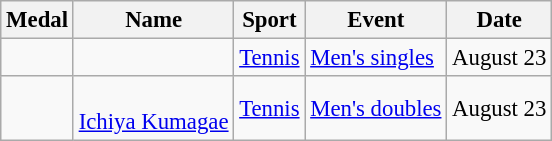<table class="wikitable sortable" style="font-size:95%">
<tr>
<th>Medal</th>
<th>Name</th>
<th>Sport</th>
<th>Event</th>
<th>Date</th>
</tr>
<tr>
<td></td>
<td></td>
<td><a href='#'>Tennis</a></td>
<td><a href='#'>Men's singles</a></td>
<td>August 23</td>
</tr>
<tr>
<td></td>
<td><br><a href='#'>Ichiya Kumagae</a></td>
<td><a href='#'>Tennis</a></td>
<td><a href='#'>Men's doubles</a></td>
<td>August 23</td>
</tr>
</table>
